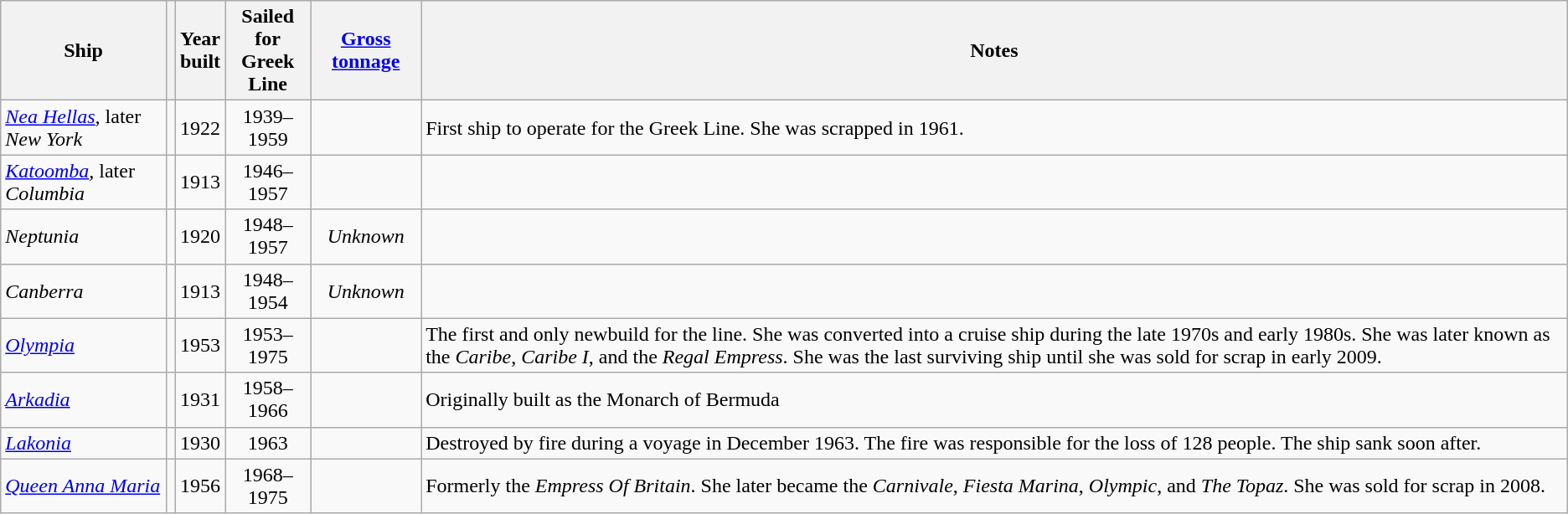<table class="wikitable">
<tr>
<th>Ship</th>
<th></th>
<th>Year<br>built</th>
<th>Sailed for<br>Greek Line</th>
<th><a href='#'>Gross tonnage</a></th>
<th>Notes</th>
</tr>
<tr>
<td><em><a href='#'>Nea Hellas</a>,</em> later <em>New York</em></td>
<td></td>
<td align="Center">1922</td>
<td align="Center">1939–1959</td>
<td align="Center"></td>
<td>First ship to operate for the Greek Line. She was scrapped in 1961.</td>
</tr>
<tr>
<td><em><a href='#'>Katoomba</a>,</em> later <em>Columbia</em></td>
<td></td>
<td align="Center">1913</td>
<td align="Center">1946–1957</td>
<td align="Center"></td>
<td></td>
</tr>
<tr>
<td><em>Neptunia</em></td>
<td></td>
<td align="Center">1920</td>
<td align="Center">1948–1957</td>
<td align="Center"><em>Unknown</em></td>
<td></td>
</tr>
<tr>
<td><em>Canberra</em></td>
<td></td>
<td align="Center">1913</td>
<td align="Center">1948–1954</td>
<td align="Center"><em>Unknown</em></td>
<td></td>
</tr>
<tr>
<td><em><a href='#'>Olympia</a></em></td>
<td></td>
<td align="Center">1953</td>
<td align="Center">1953–1975</td>
<td align="Center"></td>
<td>The first and only newbuild for the line. She was converted into a cruise ship during the late 1970s and early 1980s. She was later known as the <em>Caribe</em>, <em>Caribe I</em>, and the <em>Regal Empress</em>. She was the last surviving ship until she was sold for scrap in early 2009.</td>
</tr>
<tr>
<td><em><a href='#'>Arkadia</a></em></td>
<td></td>
<td align="Center">1931</td>
<td align="Center">1958–1966</td>
<td align="Center"></td>
<td>Originally built as the Monarch of Bermuda</td>
</tr>
<tr>
<td><em><a href='#'>Lakonia</a></em></td>
<td></td>
<td align="Center">1930</td>
<td align="Center">1963</td>
<td align="Center"></td>
<td>Destroyed by fire during a voyage in December 1963. The fire was responsible for the loss of 128 people. The ship sank soon after.</td>
</tr>
<tr>
<td><em><a href='#'>Queen Anna Maria</a></em></td>
<td></td>
<td align="Center">1956</td>
<td align="Center">1968–1975</td>
<td align="Center"></td>
<td>Formerly the <em>Empress Of Britain</em>. She later became the <em>Carnivale</em>, <em>Fiesta Marina</em>, <em>Olympic</em>, and <em>The Topaz</em>. She was sold for scrap in 2008.</td>
</tr>
</table>
